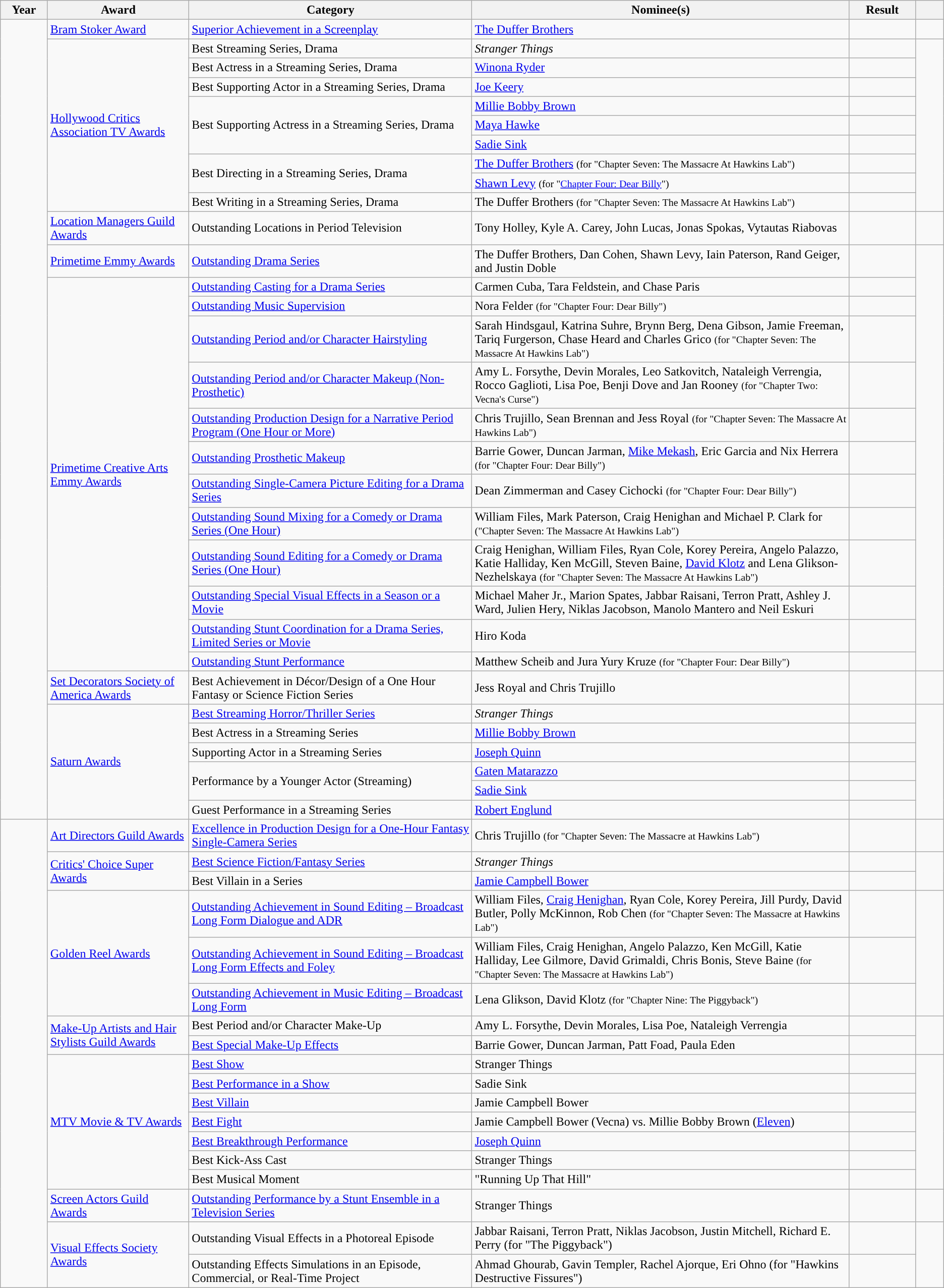<table class="wikitable plainrowheaders sortable">
<tr>
<th scope="col" style="width:5%;">Year</th>
<th scope="col" style="width:15%;">Award</th>
<th scope="col" style="width:30%;">Category</th>
<th scope="col" style="width:40%;">Nominee(s)</th>
<th scope="col" style="width:7%;">Result</th>
<th scope="col" style="width:3%;" class="unsortable"></th>
</tr>
<tr>
<td rowspan="31"></td>
<td><a href='#'>Bram Stoker Award</a></td>
<td><a href='#'>Superior Achievement in a Screenplay</a></td>
<td><a href='#'>The Duffer Brothers</a> </td>
<td></td>
<td style="text-align:center;"></td>
</tr>
<tr>
<td rowspan="9"><a href='#'>Hollywood Critics Association TV Awards</a></td>
<td>Best Streaming Series, Drama</td>
<td><em>Stranger Things</em></td>
<td></td>
<td rowspan="9" style="text-align:center;"></td>
</tr>
<tr>
<td>Best Actress in a Streaming Series, Drama</td>
<td><a href='#'>Winona Ryder</a></td>
<td></td>
</tr>
<tr>
<td>Best Supporting Actor in a Streaming Series, Drama</td>
<td><a href='#'>Joe Keery</a></td>
<td></td>
</tr>
<tr>
<td rowspan="3">Best Supporting Actress in a Streaming Series, Drama</td>
<td><a href='#'>Millie Bobby Brown</a></td>
<td></td>
</tr>
<tr>
<td><a href='#'>Maya Hawke</a></td>
<td></td>
</tr>
<tr>
<td><a href='#'>Sadie Sink</a></td>
<td></td>
</tr>
<tr>
<td rowspan="2">Best Directing in a Streaming Series, Drama</td>
<td><a href='#'>The Duffer Brothers</a> <small>(for "Chapter Seven: The Massacre At Hawkins Lab")</small></td>
<td></td>
</tr>
<tr>
<td><a href='#'>Shawn Levy</a> <small>(for "<a href='#'>Chapter Four: Dear Billy</a>")</small></td>
<td></td>
</tr>
<tr>
<td>Best Writing in a Streaming Series, Drama</td>
<td>The Duffer Brothers <small>(for "Chapter Seven: The Massacre At Hawkins Lab")</small></td>
<td></td>
</tr>
<tr>
<td rowspan="1"><a href='#'>Location Managers Guild Awards</a></td>
<td>Outstanding Locations in Period Television</td>
<td>Tony Holley, Kyle A. Carey, John Lucas, Jonas Spokas, Vytautas Riabovas</td>
<td></td>
<td style="text-align:center;"></td>
</tr>
<tr>
<td><a href='#'>Primetime Emmy Awards</a></td>
<td><a href='#'>Outstanding Drama Series</a></td>
<td>The Duffer Brothers, Dan Cohen, Shawn Levy, Iain Paterson, Rand Geiger, and Justin Doble</td>
<td></td>
<td rowspan="13" align="center"></td>
</tr>
<tr>
<td rowspan="12"><a href='#'>Primetime Creative Arts Emmy Awards</a></td>
<td><a href='#'>Outstanding Casting for a Drama Series</a></td>
<td>Carmen Cuba, Tara Feldstein, and Chase Paris</td>
<td></td>
</tr>
<tr>
<td><a href='#'>Outstanding Music Supervision</a></td>
<td>Nora Felder <small>(for "Chapter Four: Dear Billy")</small></td>
<td></td>
</tr>
<tr>
<td><a href='#'>Outstanding Period and/or Character Hairstyling</a></td>
<td>Sarah Hindsgaul, Katrina Suhre, Brynn Berg, Dena Gibson, Jamie Freeman, Tariq Furgerson, Chase Heard and Charles Grico <small>(for "Chapter Seven: The Massacre At Hawkins Lab")</small></td>
<td></td>
</tr>
<tr>
<td><a href='#'>Outstanding Period and/or Character Makeup (Non-Prosthetic)</a></td>
<td>Amy L. Forsythe, Devin Morales, Leo Satkovitch, Nataleigh Verrengia, Rocco Gaglioti, Lisa Poe, Benji Dove and Jan Rooney <small>(for "Chapter Two: Vecna's Curse")</small></td>
<td></td>
</tr>
<tr>
<td><a href='#'>Outstanding Production Design for a Narrative Period Program (One Hour or More)</a></td>
<td>Chris Trujillo, Sean Brennan and Jess Royal <small>(for "Chapter Seven: The Massacre At Hawkins Lab")</small></td>
<td></td>
</tr>
<tr>
<td><a href='#'>Outstanding Prosthetic Makeup</a></td>
<td>Barrie Gower, Duncan Jarman, <a href='#'>Mike Mekash</a>, Eric Garcia and Nix Herrera <small>(for "Chapter Four: Dear Billy")</small></td>
<td></td>
</tr>
<tr>
<td><a href='#'>Outstanding Single-Camera Picture Editing for a Drama Series</a></td>
<td>Dean Zimmerman and Casey Cichocki <small>(for "Chapter Four: Dear Billy")</small></td>
<td></td>
</tr>
<tr>
<td><a href='#'>Outstanding Sound Mixing for a Comedy or Drama Series (One Hour)</a></td>
<td>William Files, Mark Paterson, Craig Henighan and Michael P. Clark for <small>("Chapter Seven: The Massacre At Hawkins Lab")</small></td>
<td></td>
</tr>
<tr>
<td><a href='#'>Outstanding Sound Editing for a Comedy or Drama Series (One Hour)</a></td>
<td>Craig Henighan, William Files, Ryan Cole, Korey Pereira, Angelo Palazzo, Katie Halliday, Ken McGill, Steven Baine, <a href='#'>David Klotz</a> and Lena Glikson-Nezhelskaya <small>(for "Chapter Seven: The Massacre At Hawkins Lab")</small></td>
<td></td>
</tr>
<tr>
<td><a href='#'>Outstanding Special Visual Effects in a Season or a Movie</a></td>
<td>Michael Maher Jr., Marion Spates, Jabbar Raisani, Terron Pratt, Ashley J. Ward, Julien Hery, Niklas Jacobson, Manolo Mantero and Neil Eskuri</td>
<td></td>
</tr>
<tr>
<td><a href='#'>Outstanding Stunt Coordination for a Drama Series, Limited Series or Movie</a></td>
<td>Hiro Koda</td>
<td></td>
</tr>
<tr>
<td><a href='#'>Outstanding Stunt Performance</a></td>
<td>Matthew Scheib and Jura Yury Kruze <small>(for "Chapter Four: Dear Billy")</small></td>
<td></td>
</tr>
<tr>
<td><a href='#'>Set Decorators Society of America Awards</a></td>
<td>Best Achievement in Décor/Design of a One Hour Fantasy or Science Fiction Series</td>
<td>Jess Royal and Chris Trujillo</td>
<td></td>
<td style="text-align:center;"></td>
</tr>
<tr>
<td rowspan="6"><a href='#'>Saturn Awards</a></td>
<td><a href='#'>Best Streaming Horror/Thriller Series</a></td>
<td><em>Stranger Things</em></td>
<td></td>
<td style="text-align:center;" rowspan="6"></td>
</tr>
<tr>
<td>Best Actress in a Streaming Series</td>
<td><a href='#'>Millie Bobby Brown</a></td>
<td></td>
</tr>
<tr>
<td>Supporting Actor in a Streaming Series</td>
<td><a href='#'>Joseph Quinn</a></td>
<td></td>
</tr>
<tr>
<td rowspan="2">Performance by a Younger Actor (Streaming)</td>
<td><a href='#'>Gaten Matarazzo</a></td>
<td></td>
</tr>
<tr>
<td><a href='#'>Sadie Sink</a></td>
<td></td>
</tr>
<tr>
<td>Guest Performance in a Streaming Series</td>
<td><a href='#'>Robert Englund</a></td>
<td></td>
</tr>
<tr>
<td rowspan="18"></td>
<td><a href='#'>Art Directors Guild Awards</a></td>
<td><a href='#'>Excellence in Production Design for a One-Hour Fantasy Single-Camera Series</a></td>
<td>Chris Trujillo <small>(for "Chapter Seven: The Massacre at Hawkins Lab")</small></td>
<td></td>
<td align="center"></td>
</tr>
<tr>
<td rowspan="2"><a href='#'>Critics' Choice Super Awards</a></td>
<td><a href='#'>Best Science Fiction/Fantasy Series</a></td>
<td><em>Stranger Things</em></td>
<td></td>
<td rowspan="2" align="center"><em></td>
</tr>
<tr>
<td>Best Villain in a Series</td>
<td><a href='#'>Jamie Campbell Bower</a></td>
<td></td>
</tr>
<tr>
<td rowspan="3"><a href='#'>Golden Reel Awards</a></td>
<td><a href='#'>Outstanding Achievement in Sound Editing – Broadcast Long Form Dialogue and ADR</a></td>
<td>William Files, <a href='#'>Craig Henighan</a>, Ryan Cole, Korey Pereira, Jill Purdy, David Butler, Polly McKinnon, Rob Chen <small>(for "Chapter Seven: The Massacre at Hawkins Lab")</small></td>
<td></td>
<td align="center" rowspan="3"></td>
</tr>
<tr>
<td><a href='#'>Outstanding Achievement in Sound Editing – Broadcast Long Form Effects and Foley</a></td>
<td>William Files, Craig Henighan, Angelo Palazzo, Ken McGill, Katie Halliday, Lee Gilmore, David Grimaldi, Chris Bonis, Steve Baine <small>(for "Chapter Seven: The Massacre at Hawkins Lab")</small></td>
<td></td>
</tr>
<tr>
<td><a href='#'>Outstanding Achievement in Music Editing – Broadcast Long Form</a></td>
<td>Lena Glikson, David Klotz <small>(for "Chapter Nine: The Piggyback")</small></td>
<td></td>
</tr>
<tr>
<td rowspan="2"><a href='#'>Make-Up Artists and Hair Stylists Guild Awards</a></td>
<td>Best Period and/or Character Make-Up</td>
<td>Amy L. Forsythe, Devin Morales, Lisa Poe, Nataleigh Verrengia</td>
<td></td>
<td rowspan="2" align="center"></td>
</tr>
<tr>
<td><a href='#'>Best Special Make-Up Effects</a></td>
<td>Barrie Gower, Duncan Jarman, Patt Foad, Paula Eden</td>
<td></td>
</tr>
<tr>
<td rowspan=7><a href='#'>MTV Movie & TV Awards</a></td>
<td><a href='#'>Best Show</a></td>
<td></em>Stranger Things<em></td>
<td></td>
<td align="center" rowspan=7></td>
</tr>
<tr>
<td><a href='#'>Best Performance in a Show</a></td>
<td>Sadie Sink</td>
<td></td>
</tr>
<tr>
<td><a href='#'>Best Villain</a></td>
<td>Jamie Campbell Bower</td>
<td></td>
</tr>
<tr>
<td><a href='#'>Best Fight</a></td>
<td>Jamie Campbell Bower (Vecna) vs. Millie Bobby Brown (<a href='#'>Eleven</a>)</td>
<td></td>
</tr>
<tr>
<td><a href='#'>Best Breakthrough Performance</a></td>
<td><a href='#'>Joseph Quinn</a></td>
<td></td>
</tr>
<tr>
<td>Best Kick-Ass Cast</td>
<td></em>Stranger Things<em></td>
<td></td>
</tr>
<tr>
<td>Best Musical Moment</td>
<td>"Running Up That Hill"</td>
<td></td>
</tr>
<tr>
<td><a href='#'>Screen Actors Guild Awards</a></td>
<td><a href='#'>Outstanding Performance by a Stunt Ensemble in a Television Series</a></td>
<td></em>Stranger Things<em></td>
<td></td>
<td align="center"></td>
</tr>
<tr>
<td rowspan="2"><a href='#'>Visual Effects Society Awards</a></td>
<td>Outstanding Visual Effects in a Photoreal Episode</td>
<td>Jabbar Raisani, Terron Pratt, Niklas Jacobson, Justin Mitchell, Richard E. Perry (for "The Piggyback")</td>
<td></td>
<td align="center" rowspan="2"></td>
</tr>
<tr>
<td>Outstanding Effects Simulations in an Episode, Commercial, or Real-Time Project</td>
<td>Ahmad Ghourab, Gavin Templer, Rachel Ajorque, Eri Ohno (for "Hawkins Destructive Fissures")</td>
<td></td>
</tr>
</table>
